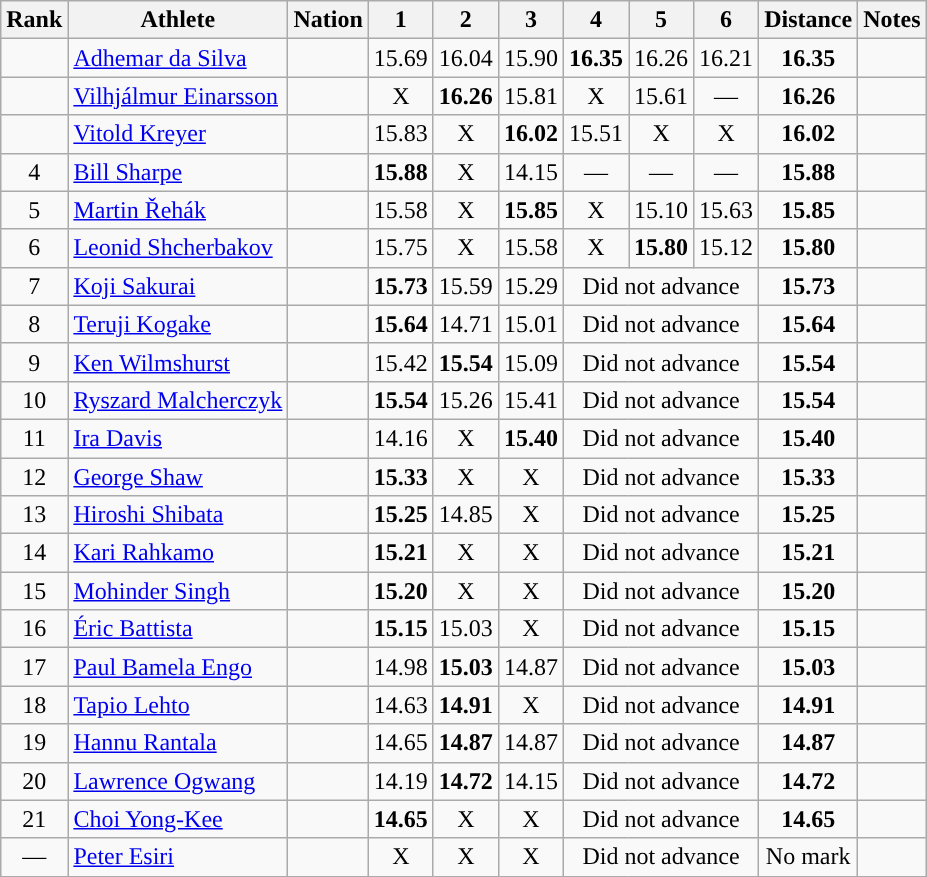<table class="wikitable sortable" style="text-align:center">
<tr>
<th>Rank</th>
<th>Athlete</th>
<th>Nation</th>
<th>1</th>
<th>2</th>
<th>3</th>
<th>4</th>
<th>5</th>
<th>6</th>
<th>Distance</th>
<th>Notes</th>
</tr>
<tr>
<td></td>
<td align=left><a href='#'>Adhemar da Silva</a></td>
<td align=left></td>
<td>15.69</td>
<td>16.04</td>
<td>15.90</td>
<td><strong>16.35</strong> </td>
<td>16.26</td>
<td>16.21</td>
<td><strong>16.35</strong></td>
<td></td>
</tr>
<tr>
<td></td>
<td align=left><a href='#'>Vilhjálmur Einarsson</a></td>
<td align=left></td>
<td data-sort-value=1.00>X</td>
<td><strong>16.26</strong></td>
<td>15.81</td>
<td data-sort-value=1.00>X</td>
<td>15.61</td>
<td data-sort-value=1.00>—</td>
<td><strong>16.26</strong></td>
<td></td>
</tr>
<tr>
<td></td>
<td align=left><a href='#'>Vitold Kreyer</a></td>
<td align=left></td>
<td>15.83</td>
<td data-sort-value=1.00>X</td>
<td><strong>16.02</strong></td>
<td>15.51</td>
<td data-sort-value=1.00>X</td>
<td data-sort-value=1.00>X</td>
<td><strong>16.02</strong></td>
<td></td>
</tr>
<tr>
<td>4</td>
<td align=left><a href='#'>Bill Sharpe</a></td>
<td align=left></td>
<td><strong>15.88</strong></td>
<td data-sort-value=1.00>X</td>
<td>14.15</td>
<td data-sort-value=1.00>—</td>
<td data-sort-value=1.00>—</td>
<td data-sort-value=1.00>—</td>
<td><strong>15.88</strong></td>
<td></td>
</tr>
<tr>
<td>5</td>
<td align=left><a href='#'>Martin Řehák</a></td>
<td align=left></td>
<td>15.58</td>
<td data-sort-value=1.00>X</td>
<td><strong>15.85</strong></td>
<td data-sort-value=1.00>X</td>
<td>15.10</td>
<td>15.63</td>
<td><strong>15.85</strong></td>
<td></td>
</tr>
<tr>
<td>6</td>
<td align=left><a href='#'>Leonid Shcherbakov</a></td>
<td align=left></td>
<td>15.75</td>
<td data-sort-value=1.00>X</td>
<td>15.58</td>
<td data-sort-value=1.00>X</td>
<td><strong>15.80</strong></td>
<td>15.12</td>
<td><strong>15.80</strong></td>
<td></td>
</tr>
<tr>
<td>7</td>
<td align=left><a href='#'>Koji Sakurai</a></td>
<td align=left></td>
<td><strong>15.73</strong></td>
<td>15.59</td>
<td>15.29</td>
<td colspan=3 data-sort-value=0.00>Did not advance</td>
<td><strong>15.73</strong></td>
<td></td>
</tr>
<tr>
<td>8</td>
<td align=left><a href='#'>Teruji Kogake</a></td>
<td align=left></td>
<td><strong>15.64</strong></td>
<td>14.71</td>
<td>15.01</td>
<td colspan=3 data-sort-value=0.00>Did not advance</td>
<td><strong>15.64</strong></td>
<td></td>
</tr>
<tr>
<td>9</td>
<td align=left><a href='#'>Ken Wilmshurst</a></td>
<td align=left></td>
<td>15.42</td>
<td><strong>15.54</strong></td>
<td>15.09</td>
<td colspan=3 data-sort-value=0.00>Did not advance</td>
<td><strong>15.54</strong></td>
<td></td>
</tr>
<tr>
<td>10</td>
<td align=left><a href='#'>Ryszard Malcherczyk</a></td>
<td align=left></td>
<td><strong>15.54</strong></td>
<td>15.26</td>
<td>15.41</td>
<td colspan=3 data-sort-value=0.00>Did not advance</td>
<td><strong>15.54</strong></td>
<td></td>
</tr>
<tr>
<td>11</td>
<td align=left><a href='#'>Ira Davis</a></td>
<td align=left></td>
<td>14.16</td>
<td data-sort-value=1.00>X</td>
<td><strong>15.40</strong></td>
<td colspan=3 data-sort-value=0.00>Did not advance</td>
<td><strong>15.40</strong></td>
<td></td>
</tr>
<tr>
<td>12</td>
<td align=left><a href='#'>George Shaw</a></td>
<td align=left></td>
<td><strong>15.33</strong></td>
<td data-sort-value=1.00>X</td>
<td data-sort-value=1.00>X</td>
<td colspan=3 data-sort-value=0.00>Did not advance</td>
<td><strong>15.33</strong></td>
<td></td>
</tr>
<tr>
<td>13</td>
<td align=left><a href='#'>Hiroshi Shibata</a></td>
<td align=left></td>
<td><strong>15.25</strong></td>
<td>14.85</td>
<td data-sort-value=1.00>X</td>
<td colspan=3 data-sort-value=0.00>Did not advance</td>
<td><strong>15.25</strong></td>
<td></td>
</tr>
<tr>
<td>14</td>
<td align=left><a href='#'>Kari Rahkamo</a></td>
<td align=left></td>
<td><strong>15.21</strong></td>
<td data-sort-value=1.00>X</td>
<td data-sort-value=1.00>X</td>
<td colspan=3 data-sort-value=0.00>Did not advance</td>
<td><strong>15.21</strong></td>
<td></td>
</tr>
<tr>
<td>15</td>
<td align=left><a href='#'>Mohinder Singh</a></td>
<td align=left></td>
<td><strong>15.20</strong></td>
<td data-sort-value=1.00>X</td>
<td data-sort-value=1.00>X</td>
<td colspan=3 data-sort-value=0.00>Did not advance</td>
<td><strong>15.20</strong></td>
<td></td>
</tr>
<tr>
<td>16</td>
<td align=left><a href='#'>Éric Battista</a></td>
<td align=left></td>
<td><strong>15.15</strong></td>
<td>15.03</td>
<td data-sort-value=1.00>X</td>
<td colspan=3 data-sort-value=0.00>Did not advance</td>
<td><strong>15.15</strong></td>
<td></td>
</tr>
<tr>
<td>17</td>
<td align=left><a href='#'>Paul Bamela Engo</a></td>
<td align=left></td>
<td>14.98</td>
<td><strong>15.03</strong></td>
<td>14.87</td>
<td colspan=3 data-sort-value=0.00>Did not advance</td>
<td><strong>15.03</strong></td>
<td></td>
</tr>
<tr>
<td>18</td>
<td align=left><a href='#'>Tapio Lehto</a></td>
<td align=left></td>
<td>14.63</td>
<td><strong>14.91</strong></td>
<td data-sort-value=1.00>X</td>
<td colspan=3 data-sort-value=0.00>Did not advance</td>
<td><strong>14.91</strong></td>
<td></td>
</tr>
<tr>
<td>19</td>
<td align=left><a href='#'>Hannu Rantala</a></td>
<td align=left></td>
<td>14.65</td>
<td><strong>14.87</strong></td>
<td>14.87</td>
<td colspan=3 data-sort-value=0.00>Did not advance</td>
<td><strong>14.87</strong></td>
<td></td>
</tr>
<tr>
<td>20</td>
<td align=left><a href='#'>Lawrence Ogwang</a></td>
<td align=left></td>
<td>14.19</td>
<td><strong>14.72</strong></td>
<td>14.15</td>
<td colspan=3 data-sort-value=0.00>Did not advance</td>
<td><strong>14.72</strong></td>
<td></td>
</tr>
<tr>
<td>21</td>
<td align=left><a href='#'>Choi Yong-Kee</a></td>
<td align=left></td>
<td><strong>14.65</strong></td>
<td data-sort-value=1.00>X</td>
<td data-sort-value=1.00>X</td>
<td colspan=3 data-sort-value=0.00>Did not advance</td>
<td><strong>14.65</strong></td>
<td></td>
</tr>
<tr>
<td data-sort-value=22>—</td>
<td align=left><a href='#'>Peter Esiri</a></td>
<td align=left></td>
<td data-sort-value=1.00>X</td>
<td data-sort-value=1.00>X</td>
<td data-sort-value=1.00>X</td>
<td colspan=3 data-sort-value=0.00>Did not advance</td>
<td data-sort-value=1.00>No mark</td>
<td></td>
</tr>
</table>
